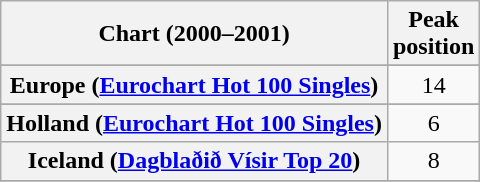<table class="wikitable sortable plainrowheaders" style="text-align:center">
<tr>
<th scope="col">Chart (2000–2001)</th>
<th scope="col">Peak<br>position</th>
</tr>
<tr>
</tr>
<tr>
</tr>
<tr>
</tr>
<tr>
</tr>
<tr>
</tr>
<tr>
<th scope="row">Europe (<a href='#'>Eurochart Hot 100 Singles</a>)</th>
<td>14</td>
</tr>
<tr>
</tr>
<tr>
</tr>
<tr>
<th scope="row">Holland (<a href='#'>Eurochart Hot 100 Singles</a>)</th>
<td>6</td>
</tr>
<tr>
<th scope="row">Iceland (<a href='#'>Dagblaðið Vísir Top 20</a>)</th>
<td>8</td>
</tr>
<tr>
</tr>
<tr>
</tr>
<tr>
</tr>
<tr>
</tr>
<tr>
</tr>
<tr>
</tr>
<tr>
</tr>
<tr>
</tr>
<tr>
</tr>
<tr>
</tr>
<tr>
</tr>
</table>
